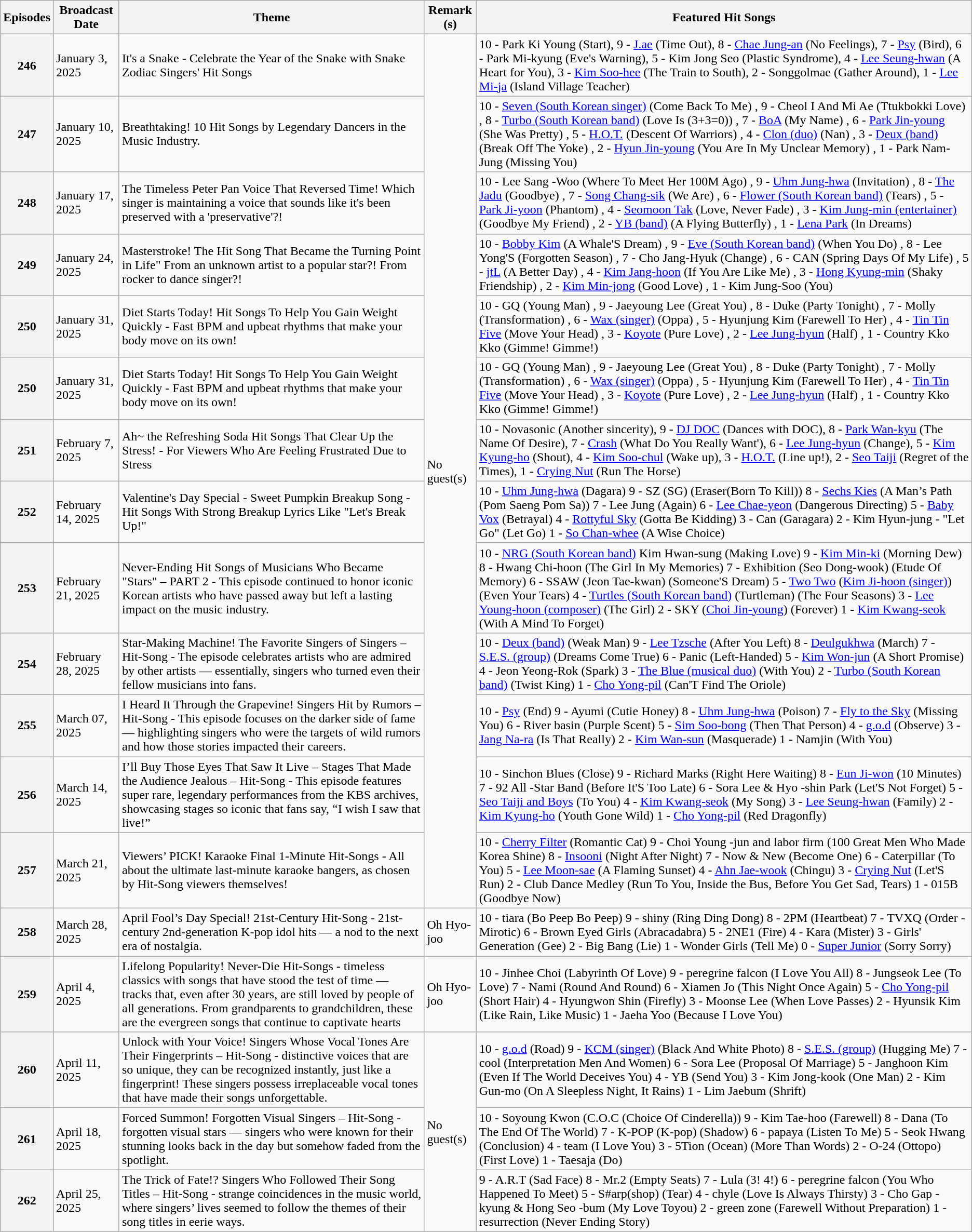<table class="wikitable">
<tr>
<th>Episodes</th>
<th>Broadcast Date</th>
<th>Theme</th>
<th>Remark (s)</th>
<th>Featured Hit Songs</th>
</tr>
<tr>
<th>246</th>
<td>January 3, 2025</td>
<td>It's a Snake - Celebrate the Year of the Snake with Snake Zodiac Singers' Hit Songs</td>
<td rowspan="13">No guest(s)</td>
<td>10 - Park Ki Young (Start), 9 - <a href='#'>J.ae</a> (Time Out), 8 - <a href='#'>Chae Jung-an</a> (No Feelings), 7 - <a href='#'>Psy</a> (Bird), 6 - Park Mi-kyung (Eve's Warning), 5 - Kim Jong Seo (Plastic Syndrome), 4 - <a href='#'>Lee Seung-hwan</a> (A Heart for You), 3 - <a href='#'>Kim Soo-hee</a> (The Train to South), 2 - Songgolmae (Gather Around), 1 - <a href='#'>Lee Mi-ja</a> (Island Village Teacher)</td>
</tr>
<tr>
<th>247</th>
<td>January 10, 2025</td>
<td>Breathtaking! 10 Hit Songs by Legendary Dancers in the Music Industry.</td>
<td>10 - <a href='#'>Seven (South Korean singer)</a> (Come Back To Me) ,  9 - Cheol I And Mi Ae (Ttukbokki Love) ,  8 - <a href='#'>Turbo (South Korean band)</a> (Love Is (3+3=0)) ,  7 - <a href='#'>BoA</a> (My Name) ,  6 - <a href='#'>Park Jin-young</a> (She Was Pretty) ,  5 - <a href='#'>H.O.T.</a> (Descent Of Warriors) ,  4 - <a href='#'>Clon (duo)</a> (Nan) ,  3 - <a href='#'>Deux (band)</a> (Break Off The Yoke) ,  2 - <a href='#'>Hyun Jin-young</a> (You Are In My Unclear Memory) ,  1 - Park Nam-Jung (Missing You)</td>
</tr>
<tr>
<th>248</th>
<td>January 17, 2025</td>
<td>The Timeless Peter Pan Voice That Reversed Time! Which singer is maintaining a voice that sounds like it's been preserved with a 'preservative'?!</td>
<td>10 - Lee Sang -Woo (Where To Meet Her 100M Ago) ,  9 - <a href='#'>Uhm Jung-hwa</a> (Invitation) ,  8 - <a href='#'>The Jadu</a> (Goodbye) ,  7 - <a href='#'>Song Chang-sik</a> (We Are) ,  6 - <a href='#'>Flower (South Korean band)</a> (Tears) ,  5 - <a href='#'>Park Ji-yoon</a> (Phantom) ,  4 - <a href='#'>Seomoon Tak</a> (Love, Never Fade) ,  3 - <a href='#'>Kim Jung-min (entertainer)</a> (Goodbye My Friend) ,  2 - <a href='#'>YB (band)</a> (A Flying Butterfly) ,  1 - <a href='#'>Lena Park</a> (In Dreams)</td>
</tr>
<tr>
<th>249</th>
<td>January 24, 2025</td>
<td>Masterstroke! The Hit Song That Became the Turning Point in Life" From an unknown artist to a popular star?! From rocker to dance singer?!</td>
<td>10 - <a href='#'>Bobby Kim</a> (A Whale'S Dream) ,  9 - <a href='#'>Eve (South Korean band)</a> (When You Do) ,  8 - Lee Yong'S (Forgotten Season) ,  7 - Cho Jang-Hyuk (Change) ,  6 - CAN (Spring Days Of My Life) ,  5 - <a href='#'>jtL</a> (A Better Day) ,  4 - <a href='#'>Kim Jang-hoon</a> (If You Are Like Me) ,  3 - <a href='#'>Hong Kyung-min</a> (Shaky Friendship) ,  2 - <a href='#'>Kim Min-jong</a> (Good Love) ,  1 - Kim Jung-Soo (You)</td>
</tr>
<tr>
<th>250</th>
<td>January 31, 2025</td>
<td>Diet Starts Today! Hit Songs To Help You Gain Weight Quickly - Fast BPM and upbeat rhythms that make your body move on its own!</td>
<td>10 - GQ (Young Man) , 9 - Jaeyoung Lee (Great You) , 8 - Duke (Party Tonight) , 7 - Molly (Transformation) , 6 - <a href='#'>Wax (singer)</a> (Oppa) , 5 - Hyunjung Kim (Farewell To Her) , 4 - <a href='#'>Tin Tin Five</a> (Move Your Head) , 3 - <a href='#'>Koyote</a> (Pure Love) , 2 - <a href='#'>Lee Jung-hyun</a> (Half) , 1 - Country Kko Kko (Gimme! Gimme!)</td>
</tr>
<tr>
<th>250</th>
<td>January 31, 2025</td>
<td>Diet Starts Today! Hit Songs To Help You Gain Weight Quickly - Fast BPM and upbeat rhythms that make your body move on its own!</td>
<td>10 - GQ (Young Man) , 9 - Jaeyoung Lee (Great You) , 8 - Duke (Party Tonight) , 7 - Molly (Transformation) , 6 - <a href='#'>Wax (singer)</a> (Oppa) , 5 - Hyunjung Kim (Farewell To Her) , 4 - <a href='#'>Tin Tin Five</a> (Move Your Head) , 3 - <a href='#'>Koyote</a> (Pure Love) , 2 - <a href='#'>Lee Jung-hyun</a> (Half) , 1 - Country Kko Kko (Gimme! Gimme!)</td>
</tr>
<tr>
<th>251</th>
<td>February 7, 2025</td>
<td>Ah~ the Refreshing Soda Hit Songs That Clear Up the Stress! - For Viewers Who Are Feeling Frustrated Due to Stress</td>
<td>10 - Novasonic (Another sincerity), 9 - <a href='#'>DJ DOC</a> (Dances with DOC), 8 - <a href='#'>Park Wan-kyu</a> (The Name Of Desire), 7 - <a href='#'>Crash</a> (What Do You Really Want'), 6 - <a href='#'>Lee Jung-hyun</a> (Change), 5 - <a href='#'>Kim Kyung-ho</a> (Shout), 4 - <a href='#'>Kim Soo-chul</a> (Wake up), 3 - <a href='#'>H.O.T.</a> (Line up!), 2 - <a href='#'>Seo Taiji</a> (Regret of the Times), 1 - <a href='#'>Crying Nut</a> (Run The Horse)</td>
</tr>
<tr>
<th>252</th>
<td>February 14, 2025</td>
<td>Valentine's Day Special - Sweet Pumpkin Breakup Song - Hit Songs With Strong Breakup Lyrics Like "Let's Break Up!"</td>
<td>10 - <a href='#'>Uhm Jung-hwa</a> (Dagara) 9 - SZ (SG)  (Eraser(Born To Kill)) 8 - <a href='#'>Sechs Kies</a> (A Man’s Path (Pom Saeng Pom Sa)) 7 - Lee Jung (Again) 6 - <a href='#'>Lee Chae-yeon</a> (Dangerous Directing) 5 - <a href='#'>Baby Vox</a> (Betrayal) 4 - <a href='#'>Rottyful Sky</a> (Gotta Be Kidding) 3 - Can (Garagara) 2 - Kim Hyun-jung - "Let Go" (Let Go) 1 - <a href='#'>So Chan-whee</a> (A Wise Choice)</td>
</tr>
<tr>
<th>253</th>
<td>February 21, 2025</td>
<td>Never-Ending Hit Songs of Musicians Who Became "Stars" – PART 2 - This episode continued to honor iconic Korean artists who have passed away but left a lasting impact on the music industry.</td>
<td>10 - <a href='#'>NRG (South Korean band)</a> Kim Hwan-sung (Making Love) 9 - <a href='#'>Kim Min-ki</a> (Morning Dew) 8 - Hwang Chi-hoon (The Girl In My Memories) 7 - Exhibition (Seo Dong-wook) (Etude Of Memory) 6 - SSAW (Jeon Tae-kwan) (Someone'S Dream) 5 - <a href='#'>Two Two</a> (<a href='#'>Kim Ji-hoon (singer)</a>) (Even Your Tears) 4 - <a href='#'>Turtles (South Korean band)</a> (Turtleman) (The Four Seasons) 3 - <a href='#'>Lee Young-hoon (composer)</a> (The Girl) 2 - SKY (<a href='#'>Choi Jin-young</a>) (Forever) 1 - <a href='#'>Kim Kwang-seok</a> (With A Mind To Forget)</td>
</tr>
<tr>
<th>254</th>
<td>February 28, 2025</td>
<td>Star-Making Machine! The Favorite Singers of Singers – Hit-Song - The episode celebrates artists who are admired by other artists — essentially, singers who turned even their fellow musicians into fans.</td>
<td>10 - <a href='#'>Deux (band)</a> (Weak Man) 9 - <a href='#'>Lee Tzsche</a> (After You Left) 8 - <a href='#'>Deulgukhwa</a> (March) 7 - <a href='#'>S.E.S. (group)</a> (Dreams Come True) 6 - Panic (Left-Handed) 5 - <a href='#'>Kim Won-jun</a> (A Short Promise) 4 - Jeon Yeong-Rok (Spark) 3 - <a href='#'>The Blue (musical duo)</a> (With You) 2 - <a href='#'>Turbo (South Korean band)</a> (Twist King) 1 - <a href='#'>Cho Yong-pil</a> (Can'T Find The Oriole)</td>
</tr>
<tr>
<th>255</th>
<td>March 07, 2025</td>
<td>I Heard It Through the Grapevine! Singers Hit by Rumors – Hit-Song - This episode focuses on the darker side of fame — highlighting singers who were the targets of wild rumors and how those stories impacted their careers.</td>
<td>10 - <a href='#'>Psy</a> (End) 9 - Ayumi (Cutie Honey) 8 - <a href='#'>Uhm Jung-hwa</a> (Poison) 7 - <a href='#'>Fly to the Sky</a> (Missing You) 6 - River basin (Purple Scent) 5 - <a href='#'>Sim Soo-bong</a> (Then That Person) 4 - <a href='#'>g.o.d</a> (Observe) 3 - <a href='#'>Jang Na-ra</a> (Is That Really) 2 - <a href='#'>Kim Wan-sun</a> (Masquerade) 1 - Namjin (With You)</td>
</tr>
<tr>
<th>256</th>
<td>March 14, 2025</td>
<td>I’ll Buy Those Eyes That Saw It Live – Stages That Made the Audience Jealous – Hit-Song - This episode features super rare, legendary performances from the KBS archives, showcasing stages so iconic that fans say, “I wish I saw that live!”</td>
<td>10 - Sinchon Blues (Close) 9 - Richard Marks (Right Here Waiting) 8 - <a href='#'>Eun Ji-won</a> (10 Minutes) 7 - 92 All -Star Band (Before It'S Too Late) 6 - Sora Lee & Hyo -shin Park (Let'S Not Forget) 5 - <a href='#'>Seo Taiji and Boys</a> (To You) 4 - <a href='#'>Kim Kwang-seok</a> (My Song) 3 - <a href='#'>Lee Seung-hwan</a> (Family) 2 - <a href='#'>Kim Kyung-ho</a> (Youth Gone Wild) 1 - <a href='#'>Cho Yong-pil</a> (Red Dragonfly)</td>
</tr>
<tr>
<th>257</th>
<td>March 21, 2025</td>
<td>Viewers’ PICK! Karaoke Final 1-Minute Hit-Songs - All about the ultimate last-minute karaoke bangers, as chosen by Hit-Song viewers themselves!</td>
<td>10 - <a href='#'>Cherry Filter</a> (Romantic Cat) 9 - Choi Young -jun and labor firm (100 Great Men Who Made Korea Shine) 8 - <a href='#'>Insooni</a> (Night After Night) 7 - Now & New (Become One) 6 - Caterpillar (To You) 5 - <a href='#'>Lee Moon-sae</a> (A Flaming Sunset) 4 - <a href='#'>Ahn Jae-wook</a> (Chingu) 3 - <a href='#'>Crying Nut</a> (Let'S Run) 2 - Club Dance Medley (Run To You, Inside the Bus, Before You Get Sad, Tears) 1 - 015B (Goodbye Now)</td>
</tr>
<tr>
<th>258</th>
<td>March 28, 2025</td>
<td>April Fool’s Day Special! 21st-Century Hit-Song -  21st-century 2nd-generation K-pop idol hits — a nod to the next era of nostalgia.</td>
<td>Oh Hyo-joo</td>
<td>10 - tiara (Bo Peep Bo Peep) 9 - shiny (Ring Ding Dong) 8 - 2PM (Heartbeat) 7 - TVXQ (Order - Mirotic) 6 - Brown Eyed Girls (Abracadabra) 5 - 2NE1 (Fire) 4 - Kara (Mister) 3 - Girls' Generation (Gee) 2 - Big Bang (Lie) 1 - Wonder Girls (Tell Me)  0 - <a href='#'>Super Junior</a> (Sorry Sorry)</td>
</tr>
<tr>
<th>259</th>
<td>April 4, 2025</td>
<td>Lifelong Popularity! Never-Die Hit-Songs - timeless classics with songs that have stood the test of time — tracks that, even after 30 years, are still loved by people of all generations. From grandparents to grandchildren, these are the evergreen songs that continue to captivate hearts</td>
<td>Oh Hyo-joo</td>
<td>10 - Jinhee Choi (Labyrinth Of Love) 9 - peregrine falcon (I Love You All) 8 - Jungseok Lee (To Love) 7 - Nami (Round And Round) 6 - Xiamen Jo (This Night Once Again) 5 - <a href='#'>Cho Yong-pil</a> (Short Hair) 4 - Hyungwon Shin (Firefly) 3 - Moonse Lee (When Love Passes) 2 - Hyunsik Kim (Like Rain, Like Music) 1 - Jaeha Yoo (Because I Love You)</td>
</tr>
<tr>
<th>260</th>
<td>April 11, 2025</td>
<td>Unlock with Your Voice! Singers Whose Vocal Tones Are Their Fingerprints – Hit-Song - distinctive voices that are so unique, they can be recognized instantly, just like a fingerprint! These singers possess irreplaceable vocal tones that have made their songs unforgettable.</td>
<td rowspan="3">No guest(s)</td>
<td>10 - <a href='#'>g.o.d</a> (Road) 9 - <a href='#'>KCM (singer)</a> (Black And White Photo) 8 - <a href='#'>S.E.S. (group)</a> (Hugging Me) 7 - cool (Interpretation Men And Women) 6 - Sora Lee (Proposal Of Marriage) 5 - Janghoon Kim (Even If The World Deceives You) 4 - YB (Send You) 3 - Kim Jong-kook (One Man) 2 - Kim Gun-mo (On A Sleepless Night, It Rains) 1 - Lim Jaebum (Shrift)</td>
</tr>
<tr>
<th>261</th>
<td>April 18, 2025</td>
<td>Forced Summon! Forgotten Visual Singers – Hit-Song - forgotten visual stars — singers who were known for their stunning looks back in the day but somehow faded from the spotlight.</td>
<td>10 - Soyoung Kwon (C.O.C (Choice Of Cinderella)) 9 - Kim Tae-hoo (Farewell) 8 - Dana (To The End Of The World) 7 - K-POP (K-pop) (Shadow) 6 - papaya (Listen To Me) 5 - Seok Hwang (Conclusion) 4 - team (I Love You) 3 - 5Tion (Ocean) (More Than Words) 2 - O-24 (Ottopo) (First Love) 1 - Taesaja (Do)</td>
</tr>
<tr>
<th>262</th>
<td>April 25, 2025</td>
<td>The Trick of Fate!? Singers Who Followed Their Song Titles – Hit-Song - strange coincidences in the music world, where singers’ lives seemed to follow the themes of their song titles in eerie ways.</td>
<td>9 - A.R.T (Sad Face) 8 - Mr.2 (Empty Seats) 7 - Lula (3! 4!) 6 - peregrine falcon (You Who Happened To Meet) 5 - S#arp(shop) (Tear) 4 - chyle (Love Is Always Thirsty) 3 - Cho Gap -kyung & Hong Seo -bum (My Love Toyou) 2 - green zone (Farewell Without Preparation) 1 - resurrection (Never Ending Story)</td>
</tr>
</table>
